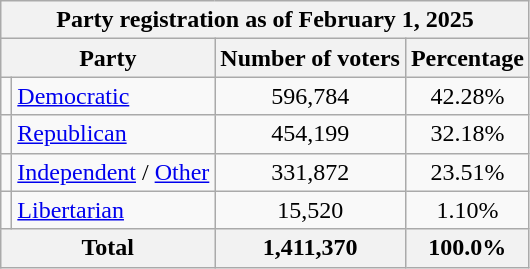<table class="wikitable floatright">
<tr>
<th colspan = 6>Party registration as of February 1, 2025</th>
</tr>
<tr>
<th colspan = 2>Party</th>
<th>Number of voters</th>
<th>Percentage</th>
</tr>
<tr>
<td></td>
<td><a href='#'>Democratic</a></td>
<td style="text-align:center;">596,784</td>
<td style="text-align:center;">42.28%</td>
</tr>
<tr>
<td></td>
<td><a href='#'>Republican</a></td>
<td style="text-align:center;">454,199</td>
<td style="text-align:center;">32.18%</td>
</tr>
<tr>
<td></td>
<td><a href='#'>Independent</a> / <a href='#'>Other</a></td>
<td align=center>331,872</td>
<td align=center>23.51%</td>
</tr>
<tr>
<td></td>
<td><a href='#'>Libertarian</a></td>
<td style="text-align:center;">15,520</td>
<td style="text-align:center;">1.10%</td>
</tr>
<tr>
<th colspan = 2>Total</th>
<th style="text-align:center;">1,411,370</th>
<th style="text-align:center;">100.0%</th>
</tr>
</table>
